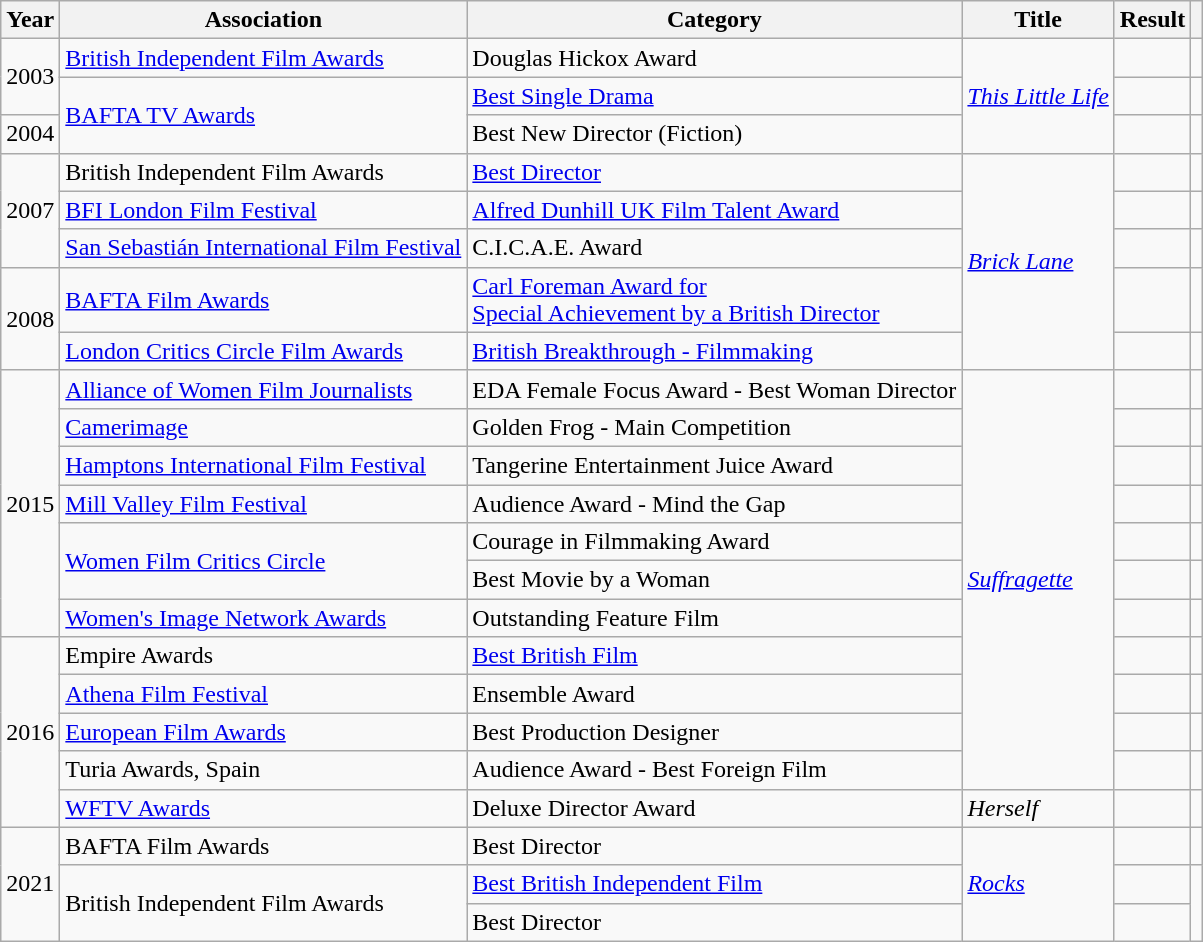<table class="wikitable">
<tr>
<th scope="col">Year</th>
<th scope="col">Association</th>
<th scope="col">Category</th>
<th>Title</th>
<th scope="col">Result</th>
<th scope="col"></th>
</tr>
<tr>
<td rowspan="2">2003</td>
<td><a href='#'>British Independent Film Awards</a></td>
<td>Douglas Hickox Award</td>
<td rowspan="3"><em><a href='#'>This Little Life</a></em></td>
<td></td>
<td></td>
</tr>
<tr>
<td rowspan=2><a href='#'>BAFTA TV Awards</a></td>
<td><a href='#'>Best Single Drama</a></td>
<td></td>
<td></td>
</tr>
<tr>
<td>2004</td>
<td>Best New Director (Fiction)</td>
<td></td>
<td></td>
</tr>
<tr>
<td rowspan="3">2007</td>
<td>British Independent Film Awards</td>
<td><a href='#'>Best Director</a></td>
<td rowspan="5"><em><a href='#'>Brick Lane</a></em></td>
<td></td>
<td></td>
</tr>
<tr>
<td><a href='#'>BFI London Film Festival</a></td>
<td><a href='#'>Alfred Dunhill UK Film Talent Award</a></td>
<td></td>
<td></td>
</tr>
<tr>
<td><a href='#'>San Sebastián International Film Festival</a></td>
<td>C.I.C.A.E. Award</td>
<td></td>
<td></td>
</tr>
<tr>
<td rowspan="2">2008</td>
<td><a href='#'>BAFTA Film Awards</a></td>
<td><a href='#'>Carl Foreman Award for<br>Special Achievement by a British Director</a></td>
<td></td>
<td></td>
</tr>
<tr>
<td><a href='#'>London Critics Circle Film Awards</a></td>
<td><a href='#'>British Breakthrough - Filmmaking</a></td>
<td></td>
<td></td>
</tr>
<tr>
<td rowspan="7">2015</td>
<td><a href='#'>Alliance of Women Film Journalists</a></td>
<td>EDA Female Focus Award - Best Woman Director</td>
<td rowspan="11"><em><a href='#'>Suffragette</a></em></td>
<td></td>
<td></td>
</tr>
<tr>
<td><a href='#'>Camerimage</a></td>
<td>Golden Frog - Main Competition</td>
<td></td>
<td></td>
</tr>
<tr>
<td><a href='#'>Hamptons International Film Festival</a></td>
<td>Tangerine Entertainment Juice Award</td>
<td></td>
<td></td>
</tr>
<tr>
<td><a href='#'>Mill Valley Film Festival</a></td>
<td>Audience Award - Mind the Gap</td>
<td></td>
<td></td>
</tr>
<tr>
<td rowspan="2"><a href='#'>Women Film Critics Circle</a></td>
<td>Courage in Filmmaking Award</td>
<td></td>
<td></td>
</tr>
<tr>
<td>Best Movie by a Woman</td>
<td></td>
<td></td>
</tr>
<tr>
<td><a href='#'>Women's Image Network Awards</a></td>
<td>Outstanding Feature Film</td>
<td></td>
<td></td>
</tr>
<tr>
<td rowspan="5">2016</td>
<td>Empire Awards</td>
<td><a href='#'>Best British Film</a></td>
<td></td>
<td></td>
</tr>
<tr>
<td><a href='#'>Athena Film Festival</a></td>
<td>Ensemble Award</td>
<td></td>
<td></td>
</tr>
<tr>
<td><a href='#'>European Film Awards</a></td>
<td>Best Production Designer</td>
<td></td>
<td></td>
</tr>
<tr>
<td>Turia Awards, Spain</td>
<td>Audience Award - Best Foreign Film</td>
<td></td>
<td></td>
</tr>
<tr>
<td><a href='#'>WFTV Awards</a></td>
<td>Deluxe Director Award</td>
<td><em>Herself</em></td>
<td></td>
<td></td>
</tr>
<tr>
<td rowspan="3">2021</td>
<td>BAFTA Film Awards</td>
<td>Best Director</td>
<td rowspan="3"><em><a href='#'>Rocks</a></em></td>
<td></td>
<td></td>
</tr>
<tr>
<td rowspan="2">British Independent Film Awards</td>
<td><a href='#'>Best British Independent Film</a></td>
<td></td>
<td rowspan="2"></td>
</tr>
<tr>
<td>Best Director</td>
<td></td>
</tr>
</table>
